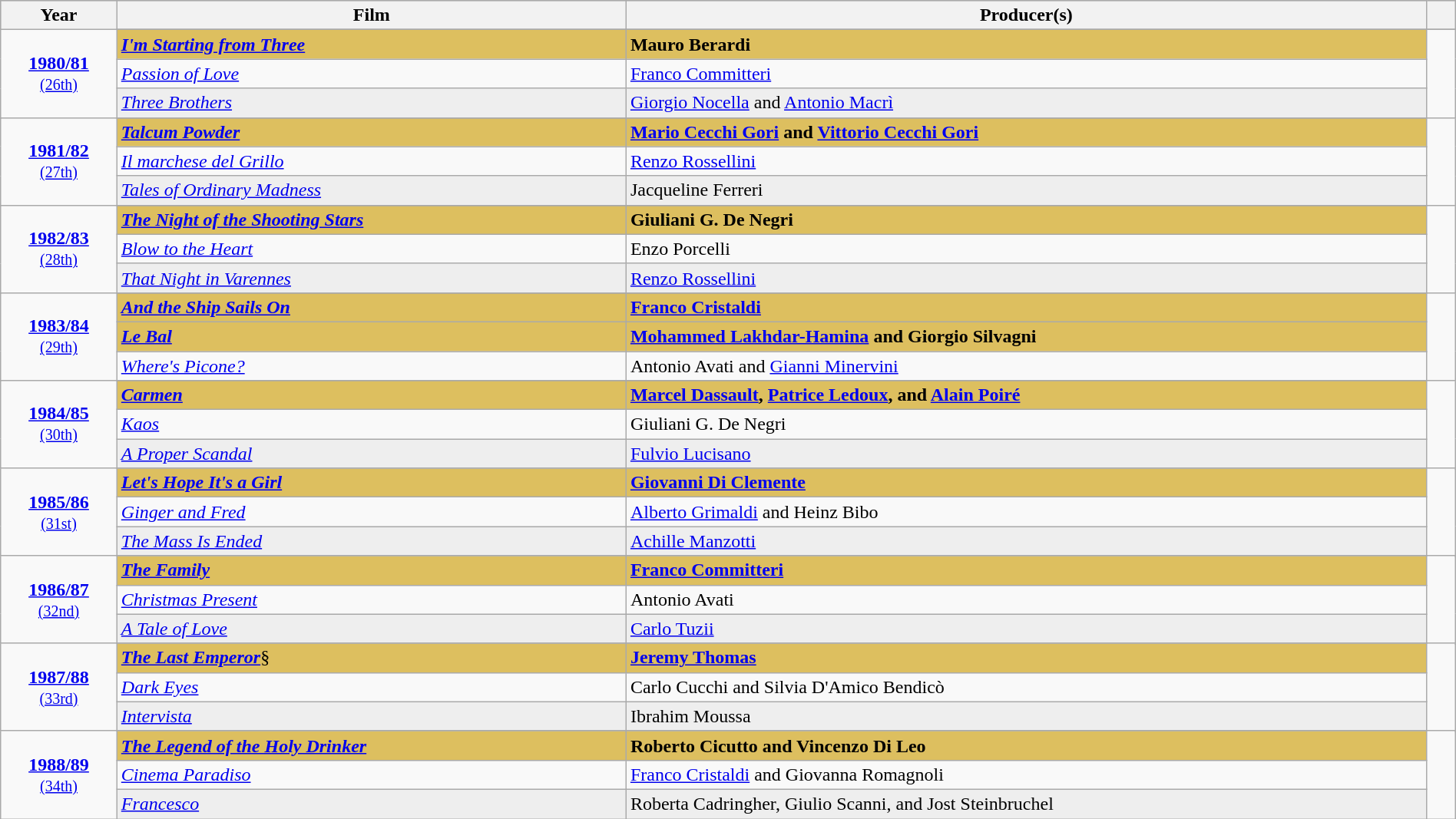<table class="wikitable" style="width:100%">
<tr bgcolor="#bebebe">
<th width="8%">Year</th>
<th width="35%">Film</th>
<th width="55%">Producer(s)</th>
<th width="2%" class="unstable"></th>
</tr>
<tr>
<td rowspan=4 style="text-align:center"><strong><a href='#'>1980/81</a></strong><br><small><a href='#'>(26th)</a></small></td>
</tr>
<tr>
<td style="background:#DDBF5F"><strong><em><a href='#'>I'm Starting from Three</a></em></strong></td>
<td style="background:#DDBF5F"><strong>Mauro Berardi</strong></td>
<td rowspan=4 style="text-align:center"></td>
</tr>
<tr>
<td><em><a href='#'>Passion of Love</a></em></td>
<td><a href='#'>Franco Committeri</a></td>
</tr>
<tr style="background:#eee;">
<td><em><a href='#'>Three Brothers</a></em></td>
<td><a href='#'>Giorgio Nocella</a> and <a href='#'>Antonio Macrì</a></td>
</tr>
<tr>
<td rowspan=4 style="text-align:center"><strong><a href='#'>1981/82</a></strong><br><small><a href='#'>(27th)</a></small></td>
</tr>
<tr>
<td style="background:#DDBF5F"><strong><em><a href='#'>Talcum Powder</a></em></strong></td>
<td style="background:#DDBF5F"><strong><a href='#'>Mario Cecchi Gori</a> and <a href='#'>Vittorio Cecchi Gori</a></strong></td>
<td rowspan=4 style="text-align:center"></td>
</tr>
<tr>
<td><em><a href='#'>Il marchese del Grillo</a></em></td>
<td><a href='#'>Renzo Rossellini</a></td>
</tr>
<tr style="background:#eee;">
<td><em><a href='#'>Tales of Ordinary Madness</a></em></td>
<td>Jacqueline Ferreri</td>
</tr>
<tr>
<td rowspan=4 style="text-align:center"><strong><a href='#'>1982/83</a></strong><br><small><a href='#'>(28th)</a></small></td>
</tr>
<tr>
<td style="background:#DDBF5F"><strong><em><a href='#'>The Night of the Shooting Stars</a></em></strong></td>
<td style="background:#DDBF5F"><strong>Giuliani G. De Negri</strong></td>
<td rowspan=4 style="text-align:center"></td>
</tr>
<tr>
<td><em><a href='#'>Blow to the Heart</a></em></td>
<td>Enzo Porcelli</td>
</tr>
<tr style="background:#eee;">
<td><em><a href='#'>That Night in Varennes</a></em></td>
<td><a href='#'>Renzo Rossellini</a></td>
</tr>
<tr>
<td rowspan=4 style="text-align:center"><strong><a href='#'>1983/84</a></strong><br><small><a href='#'>(29th)</a></small></td>
</tr>
<tr>
<td style="background:#DDBF5F"><strong><em><a href='#'>And the Ship Sails On</a></em></strong></td>
<td style="background:#DDBF5F"><strong><a href='#'>Franco Cristaldi</a></strong></td>
<td rowspan=4 style="text-align:center"></td>
</tr>
<tr>
<td style="background:#DDBF5F"><strong><em><a href='#'>Le Bal</a></em></strong></td>
<td style="background:#DDBF5F"><strong><a href='#'>Mohammed Lakhdar-Hamina</a> and Giorgio Silvagni</strong></td>
</tr>
<tr>
<td><em><a href='#'>Where's Picone?</a></em></td>
<td>Antonio Avati and <a href='#'>Gianni Minervini</a></td>
</tr>
<tr>
<td rowspan=4 style="text-align:center"><strong><a href='#'>1984/85</a></strong><br><small><a href='#'>(30th)</a></small></td>
</tr>
<tr>
<td style="background:#DDBF5F"><strong><em><a href='#'>Carmen</a></em></strong></td>
<td style="background:#DDBF5F"><strong><a href='#'>Marcel Dassault</a>, <a href='#'>Patrice Ledoux</a>, and <a href='#'>Alain Poiré</a></strong></td>
<td rowspan=4 style="text-align:center"></td>
</tr>
<tr>
<td><em><a href='#'>Kaos</a></em></td>
<td>Giuliani G. De Negri</td>
</tr>
<tr style="background:#eee;">
<td><em><a href='#'>A Proper Scandal</a></em></td>
<td><a href='#'>Fulvio Lucisano</a></td>
</tr>
<tr>
<td rowspan=4 style="text-align:center"><strong><a href='#'>1985/86</a></strong><br><small><a href='#'>(31st)</a></small></td>
</tr>
<tr>
<td style="background:#DDBF5F"><strong><em><a href='#'>Let's Hope It's a Girl</a></em></strong></td>
<td style="background:#DDBF5F"><strong><a href='#'>Giovanni Di Clemente</a></strong></td>
<td rowspan=4 style="text-align:center"></td>
</tr>
<tr>
<td><em><a href='#'>Ginger and Fred</a></em></td>
<td><a href='#'>Alberto Grimaldi</a> and Heinz Bibo</td>
</tr>
<tr style="background:#eee;">
<td><em><a href='#'>The Mass Is Ended</a></em></td>
<td><a href='#'>Achille Manzotti</a></td>
</tr>
<tr>
<td rowspan=4 style="text-align:center"><strong><a href='#'>1986/87</a></strong><br><small><a href='#'>(32nd)</a></small></td>
</tr>
<tr>
<td style="background:#DDBF5F"><strong><em><a href='#'>The Family</a></em></strong></td>
<td style="background:#DDBF5F"><strong><a href='#'>Franco Committeri</a></strong></td>
<td rowspan=4 style="text-align:center"></td>
</tr>
<tr>
<td><em><a href='#'>Christmas Present</a></em></td>
<td>Antonio Avati</td>
</tr>
<tr style="background:#eee;">
<td><em><a href='#'>A Tale of Love</a></em></td>
<td><a href='#'>Carlo Tuzii</a></td>
</tr>
<tr>
<td rowspan=4 style="text-align:center"><strong><a href='#'>1987/88</a></strong><br><small><a href='#'>(33rd)</a></small></td>
</tr>
<tr>
<td style="background:#DDBF5F"><strong><em><a href='#'>The Last Emperor</a></em></strong>§</td>
<td style="background:#DDBF5F"><strong><a href='#'>Jeremy Thomas</a></strong></td>
<td rowspan=4 style="text-align:center"></td>
</tr>
<tr>
<td><em><a href='#'>Dark Eyes</a></em></td>
<td>Carlo Cucchi and Silvia D'Amico Bendicò</td>
</tr>
<tr style="background:#eee;">
<td><em><a href='#'>Intervista</a></em></td>
<td>Ibrahim Moussa</td>
</tr>
<tr>
<td rowspan=4 style="text-align:center"><strong><a href='#'>1988/89</a></strong><br><small><a href='#'>(34th)</a></small></td>
</tr>
<tr>
<td style="background:#DDBF5F"><strong><em><a href='#'>The Legend of the Holy Drinker</a></em></strong></td>
<td style="background:#DDBF5F"><strong>Roberto Cicutto and Vincenzo Di Leo</strong></td>
<td rowspan=4 style="text-align:center"></td>
</tr>
<tr>
<td><em><a href='#'>Cinema Paradiso</a></em></td>
<td><a href='#'>Franco Cristaldi</a> and Giovanna Romagnoli</td>
</tr>
<tr style="background:#eee;">
<td><em><a href='#'>Francesco</a></em></td>
<td>Roberta Cadringher, Giulio Scanni, and Jost Steinbruchel</td>
</tr>
</table>
